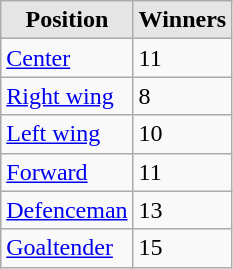<table class="wikitable">
<tr>
<th style="background:#e5e5e5;">Position</th>
<th style="background:#e5e5e5;">Winners</th>
</tr>
<tr>
<td><a href='#'>Center</a></td>
<td>11</td>
</tr>
<tr>
<td><a href='#'>Right wing</a></td>
<td>8</td>
</tr>
<tr>
<td><a href='#'>Left wing</a></td>
<td>10</td>
</tr>
<tr>
<td><a href='#'>Forward</a></td>
<td>11</td>
</tr>
<tr>
<td><a href='#'>Defenceman</a></td>
<td>13</td>
</tr>
<tr>
<td><a href='#'>Goaltender</a></td>
<td>15</td>
</tr>
</table>
